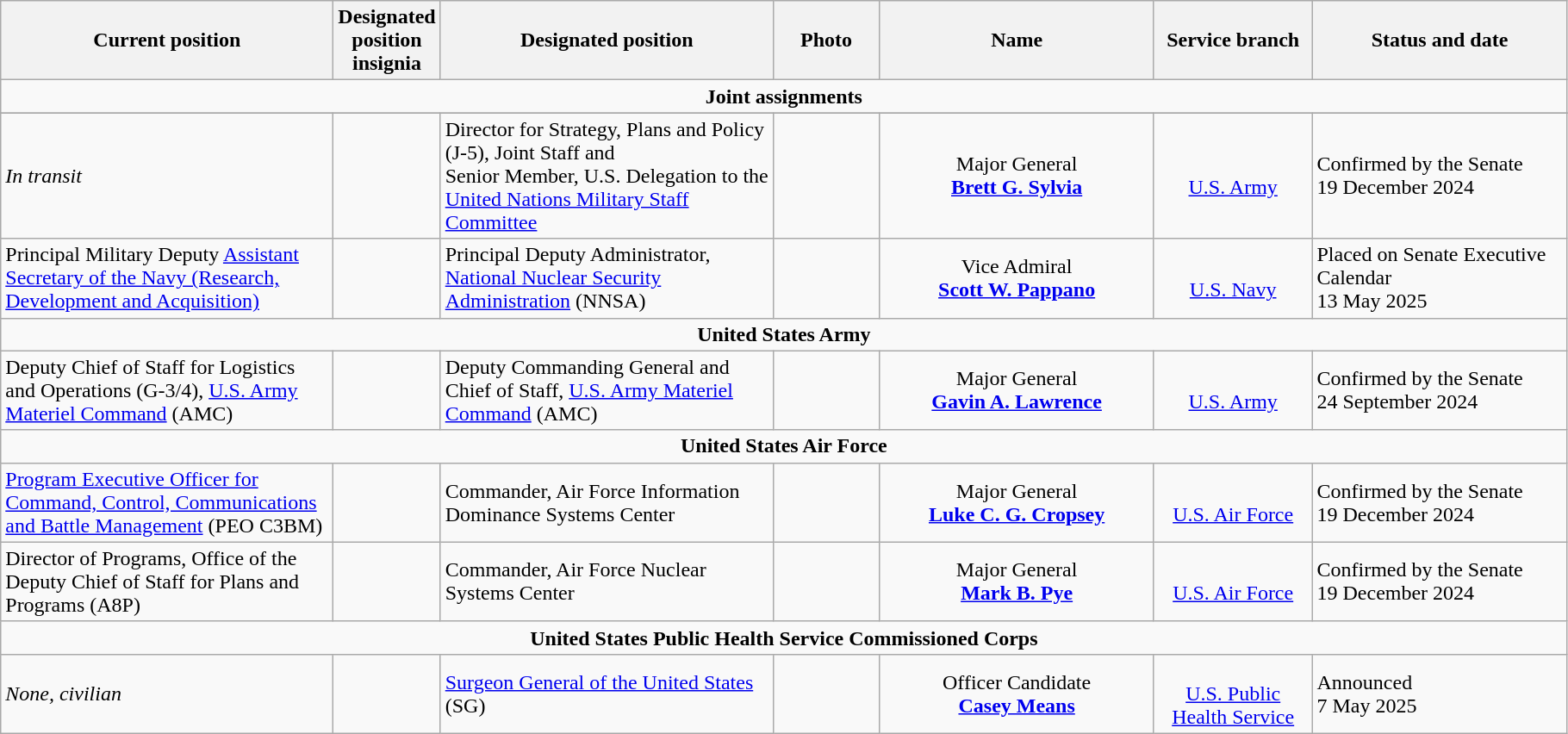<table class="wikitable">
<tr>
<th width="250" style="text-align:center">Current position</th>
<th width="75" style="text-align:center">Designated position insignia</th>
<th width="250" style="text-align:center">Designated position</th>
<th width="75" style="text-align:center">Photo</th>
<th width="205" style="text-align:center">Name</th>
<th width="115" style="text-align:center">Service branch</th>
<th width="190" style="text-align:center">Status and date</th>
</tr>
<tr>
<td colspan="7" style="text-align:center"><strong>Joint assignments</strong></td>
</tr>
<tr>
</tr>
<tr>
<td><em>In transit</em></td>
<td></td>
<td>Director for Strategy, Plans and Policy (J-5), Joint Staff and<br>Senior Member, U.S. Delegation to the <a href='#'>United Nations Military Staff Committee</a></td>
<td></td>
<td style="text-align:center">Major General<br><strong><a href='#'>Brett G. Sylvia</a></strong></td>
<td style="text-align:center"><br><a href='#'>U.S. Army</a></td>
<td>Confirmed by the Senate<br>19 December 2024</td>
</tr>
<tr>
<td>Principal Military Deputy <a href='#'>Assistant Secretary of the Navy (Research, Development and Acquisition)</a></td>
<td></td>
<td>Principal Deputy Administrator, <a href='#'>National Nuclear Security Administration</a> (NNSA)</td>
<td></td>
<td style="text-align:center">Vice Admiral<br><strong><a href='#'>Scott W. Pappano</a></strong></td>
<td style="text-align:center"><br><a href='#'>U.S. Navy</a></td>
<td>Placed on Senate Executive Calendar<br>13 May 2025</td>
</tr>
<tr>
<td colspan="7" style="text-align:center"><strong>United States Army</strong></td>
</tr>
<tr>
<td>Deputy Chief of Staff for Logistics and Operations (G-3/4), <a href='#'>U.S. Army Materiel Command</a> (AMC)</td>
<td></td>
<td>Deputy Commanding General and Chief of Staff, <a href='#'>U.S. Army Materiel Command</a> (AMC)</td>
<td></td>
<td style="text-align:center">Major General<br><strong><a href='#'>Gavin A. Lawrence</a></strong></td>
<td style="text-align:center"><br><a href='#'>U.S. Army</a></td>
<td>Confirmed by the Senate<br>24 September 2024</td>
</tr>
<tr>
<td colspan="7" style="text-align:center"><strong>United States Air Force</strong></td>
</tr>
<tr>
<td><a href='#'>Program Executive Officer for Command, Control, Communications and Battle Management</a> (PEO C3BM)</td>
<td></td>
<td>Commander, Air Force Information Dominance Systems Center</td>
<td></td>
<td style="text-align:center">Major General<br><strong><a href='#'>Luke C. G. Cropsey</a></strong></td>
<td style="text-align:center"><br><a href='#'>U.S. Air Force</a></td>
<td>Confirmed by the Senate<br>19 December 2024</td>
</tr>
<tr>
<td>Director of Programs, Office of the Deputy Chief of Staff for Plans and Programs (A8P)</td>
<td></td>
<td>Commander, Air Force Nuclear Systems Center</td>
<td></td>
<td style="text-align:center">Major General<br><strong><a href='#'>Mark B. Pye</a></strong></td>
<td style="text-align:center"><br><a href='#'>U.S. Air Force</a></td>
<td>Confirmed by the Senate<br>19 December 2024</td>
</tr>
<tr>
<td colspan="7" style="text-align:center"><strong>United States Public Health Service Commissioned Corps</strong></td>
</tr>
<tr>
<td><em>None, civilian</em></td>
<td></td>
<td><a href='#'>Surgeon General of the United States</a> (SG)</td>
<td></td>
<td style="text-align:center">Officer Candidate<br><strong><a href='#'>Casey Means</a></strong></td>
<td style="text-align:center"><br><a href='#'>U.S. Public Health Service</a></td>
<td>Announced<br>7 May 2025</td>
</tr>
</table>
